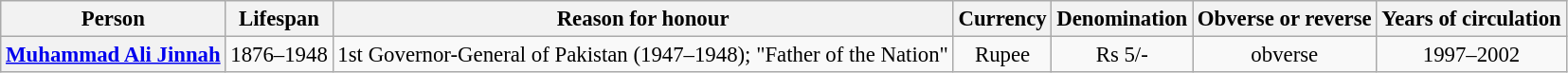<table class="wikitable" style="font-size:95%; text-align:center;">
<tr>
<th>Person</th>
<th>Lifespan</th>
<th>Reason for honour</th>
<th>Currency</th>
<th>Denomination</th>
<th>Obverse or reverse</th>
<th>Years of circulation</th>
</tr>
<tr>
<th><a href='#'>Muhammad Ali Jinnah</a></th>
<td>1876–1948</td>
<td>1st Governor-General of Pakistan (1947–1948); "Father of the Nation"</td>
<td>Rupee</td>
<td>Rs 5/-</td>
<td>obverse</td>
<td>1997–2002</td>
</tr>
</table>
